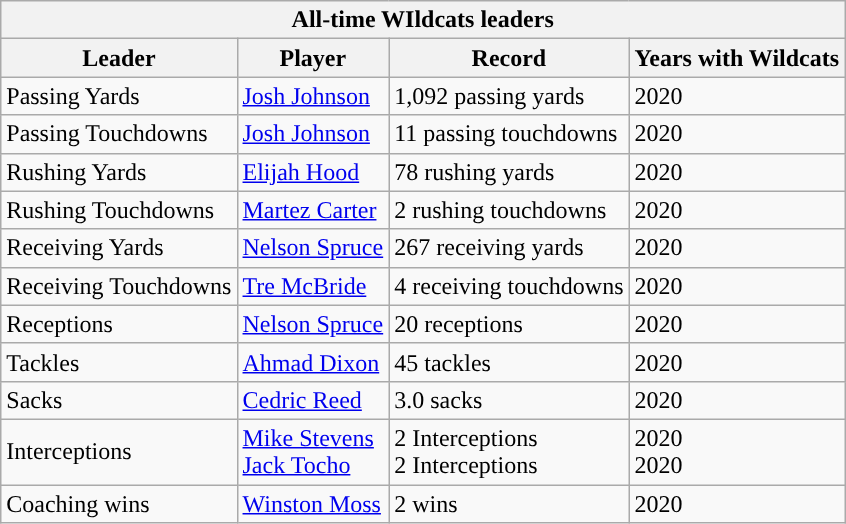<table class="wikitable">
<tr>
<th colspan="5">All-time WIldcats leaders</th>
</tr>
<tr>
<th>Leader</th>
<th>Player</th>
<th>Record</th>
<th>Years with Wildcats</th>
</tr>
<tr>
<td>Passing Yards</td>
<td><a href='#'>Josh Johnson</a></td>
<td>1,092 passing yards</td>
<td>2020</td>
</tr>
<tr>
<td>Passing Touchdowns</td>
<td><a href='#'>Josh Johnson</a></td>
<td>11 passing touchdowns</td>
<td>2020</td>
</tr>
<tr>
<td>Rushing Yards</td>
<td><a href='#'>Elijah Hood</a></td>
<td>78 rushing yards</td>
<td>2020</td>
</tr>
<tr>
<td>Rushing Touchdowns</td>
<td><a href='#'>Martez Carter</a></td>
<td>2 rushing touchdowns</td>
<td>2020</td>
</tr>
<tr>
<td>Receiving Yards</td>
<td><a href='#'>Nelson Spruce</a></td>
<td>267 receiving yards</td>
<td>2020</td>
</tr>
<tr>
<td>Receiving Touchdowns</td>
<td><a href='#'>Tre McBride</a></td>
<td>4 receiving touchdowns</td>
<td>2020</td>
</tr>
<tr>
<td>Receptions</td>
<td><a href='#'>Nelson Spruce</a></td>
<td>20 receptions</td>
<td>2020</td>
</tr>
<tr>
<td>Tackles</td>
<td><a href='#'>Ahmad Dixon</a></td>
<td>45 tackles</td>
<td>2020</td>
</tr>
<tr>
<td>Sacks</td>
<td><a href='#'>Cedric Reed</a></td>
<td>3.0 sacks</td>
<td>2020</td>
</tr>
<tr>
<td>Interceptions</td>
<td><a href='#'>Mike Stevens</a><br><a href='#'>Jack Tocho</a></td>
<td>2 Interceptions<br>2 Interceptions</td>
<td>2020<br>2020</td>
</tr>
<tr>
<td>Coaching wins</td>
<td><a href='#'>Winston Moss</a></td>
<td>2 wins</td>
<td>2020</td>
</tr>
</table>
